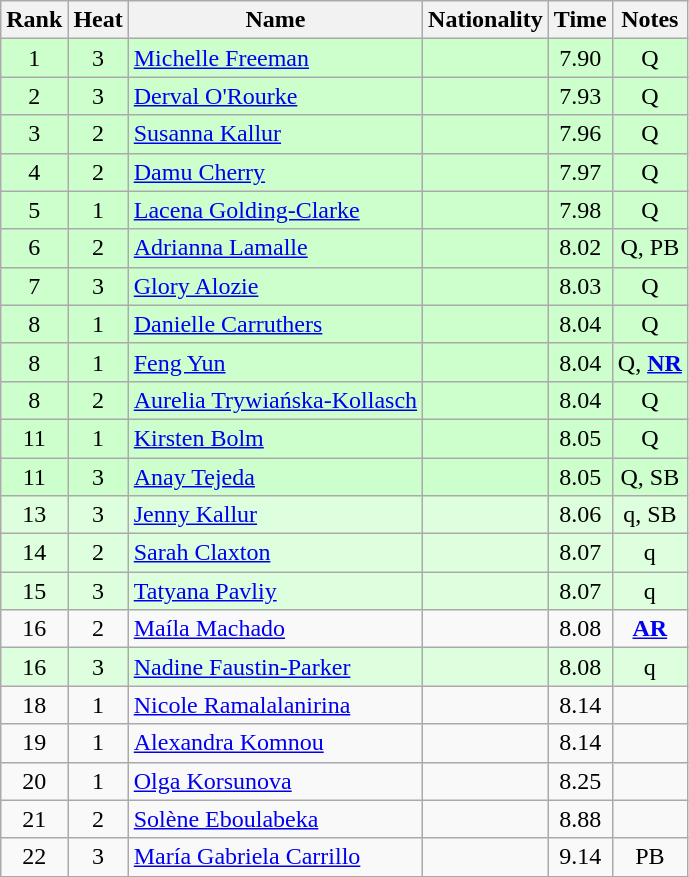<table class="wikitable sortable" style="text-align:center">
<tr>
<th>Rank</th>
<th>Heat</th>
<th>Name</th>
<th>Nationality</th>
<th>Time</th>
<th>Notes</th>
</tr>
<tr bgcolor=ccffcc>
<td>1</td>
<td>3</td>
<td align="left"><a href='#'>Michelle Freeman</a></td>
<td align=left></td>
<td>7.90</td>
<td>Q</td>
</tr>
<tr bgcolor=ccffcc>
<td>2</td>
<td>3</td>
<td align="left"><a href='#'>Derval O'Rourke</a></td>
<td align=left></td>
<td>7.93</td>
<td>Q</td>
</tr>
<tr bgcolor=ccffcc>
<td>3</td>
<td>2</td>
<td align="left"><a href='#'>Susanna Kallur</a></td>
<td align=left></td>
<td>7.96</td>
<td>Q</td>
</tr>
<tr bgcolor=ccffcc>
<td>4</td>
<td>2</td>
<td align="left"><a href='#'>Damu Cherry</a></td>
<td align=left></td>
<td>7.97</td>
<td>Q</td>
</tr>
<tr bgcolor=ccffcc>
<td>5</td>
<td>1</td>
<td align="left"><a href='#'>Lacena Golding-Clarke</a></td>
<td align=left></td>
<td>7.98</td>
<td>Q</td>
</tr>
<tr bgcolor=ccffcc>
<td>6</td>
<td>2</td>
<td align="left"><a href='#'>Adrianna Lamalle</a></td>
<td align=left></td>
<td>8.02</td>
<td>Q, PB</td>
</tr>
<tr bgcolor=ccffcc>
<td>7</td>
<td>3</td>
<td align="left"><a href='#'>Glory Alozie</a></td>
<td align=left></td>
<td>8.03</td>
<td>Q</td>
</tr>
<tr bgcolor=ccffcc>
<td>8</td>
<td>1</td>
<td align="left"><a href='#'>Danielle Carruthers</a></td>
<td align=left></td>
<td>8.04</td>
<td>Q</td>
</tr>
<tr bgcolor=ccffcc>
<td>8</td>
<td>1</td>
<td align="left"><a href='#'>Feng Yun</a></td>
<td align=left></td>
<td>8.04</td>
<td>Q, <strong><a href='#'>NR</a></strong></td>
</tr>
<tr bgcolor=ccffcc>
<td>8</td>
<td>2</td>
<td align="left"><a href='#'>Aurelia Trywiańska-Kollasch</a></td>
<td align=left></td>
<td>8.04</td>
<td>Q</td>
</tr>
<tr bgcolor=ccffcc>
<td>11</td>
<td>1</td>
<td align="left"><a href='#'>Kirsten Bolm</a></td>
<td align=left></td>
<td>8.05</td>
<td>Q</td>
</tr>
<tr bgcolor=ccffcc>
<td>11</td>
<td>3</td>
<td align="left"><a href='#'>Anay Tejeda</a></td>
<td align=left></td>
<td>8.05</td>
<td>Q, SB</td>
</tr>
<tr bgcolor=ddffdd>
<td>13</td>
<td>3</td>
<td align="left"><a href='#'>Jenny Kallur</a></td>
<td align=left></td>
<td>8.06</td>
<td>q, SB</td>
</tr>
<tr bgcolor=ddffdd>
<td>14</td>
<td>2</td>
<td align="left"><a href='#'>Sarah Claxton</a></td>
<td align=left></td>
<td>8.07</td>
<td>q</td>
</tr>
<tr bgcolor=ddffdd>
<td>15</td>
<td>3</td>
<td align="left"><a href='#'>Tatyana Pavliy</a></td>
<td align=left></td>
<td>8.07</td>
<td>q</td>
</tr>
<tr>
<td>16</td>
<td>2</td>
<td align="left"><a href='#'>Maíla Machado</a></td>
<td align=left></td>
<td>8.08</td>
<td><strong><a href='#'>AR</a></strong></td>
</tr>
<tr bgcolor=ddffdd>
<td>16</td>
<td>3</td>
<td align="left"><a href='#'>Nadine Faustin-Parker</a></td>
<td align=left></td>
<td>8.08</td>
<td>q</td>
</tr>
<tr>
<td>18</td>
<td>1</td>
<td align="left"><a href='#'>Nicole Ramalalanirina</a></td>
<td align=left></td>
<td>8.14</td>
<td></td>
</tr>
<tr>
<td>19</td>
<td>1</td>
<td align="left"><a href='#'>Alexandra Komnou</a></td>
<td align=left></td>
<td>8.14</td>
<td></td>
</tr>
<tr>
<td>20</td>
<td>1</td>
<td align="left"><a href='#'>Olga Korsunova</a></td>
<td align=left></td>
<td>8.25</td>
<td></td>
</tr>
<tr>
<td>21</td>
<td>2</td>
<td align="left"><a href='#'>Solène Eboulabeka</a></td>
<td align=left></td>
<td>8.88</td>
<td></td>
</tr>
<tr>
<td>22</td>
<td>3</td>
<td align="left"><a href='#'>María Gabriela Carrillo</a></td>
<td align=left></td>
<td>9.14</td>
<td>PB</td>
</tr>
</table>
